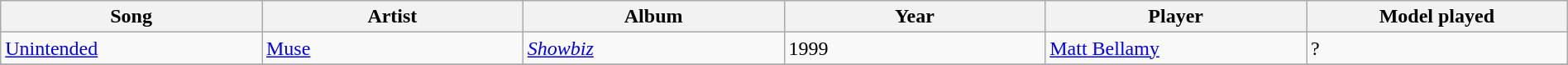<table class="wikitable" style="width:100%">
<tr>
<th style="width:100px;">Song</th>
<th style="width:100px;">Artist</th>
<th style="width:100px;">Album</th>
<th style="width:100px;">Year</th>
<th style="width:100px;">Player</th>
<th style="width:100px;">Model played</th>
</tr>
<tr>
<td><a href='#'>Unintended</a></td>
<td><a href='#'>Muse</a></td>
<td><em><a href='#'>Showbiz</a></em></td>
<td>1999</td>
<td><a href='#'>Matt Bellamy</a></td>
<td>?</td>
</tr>
<tr>
</tr>
</table>
